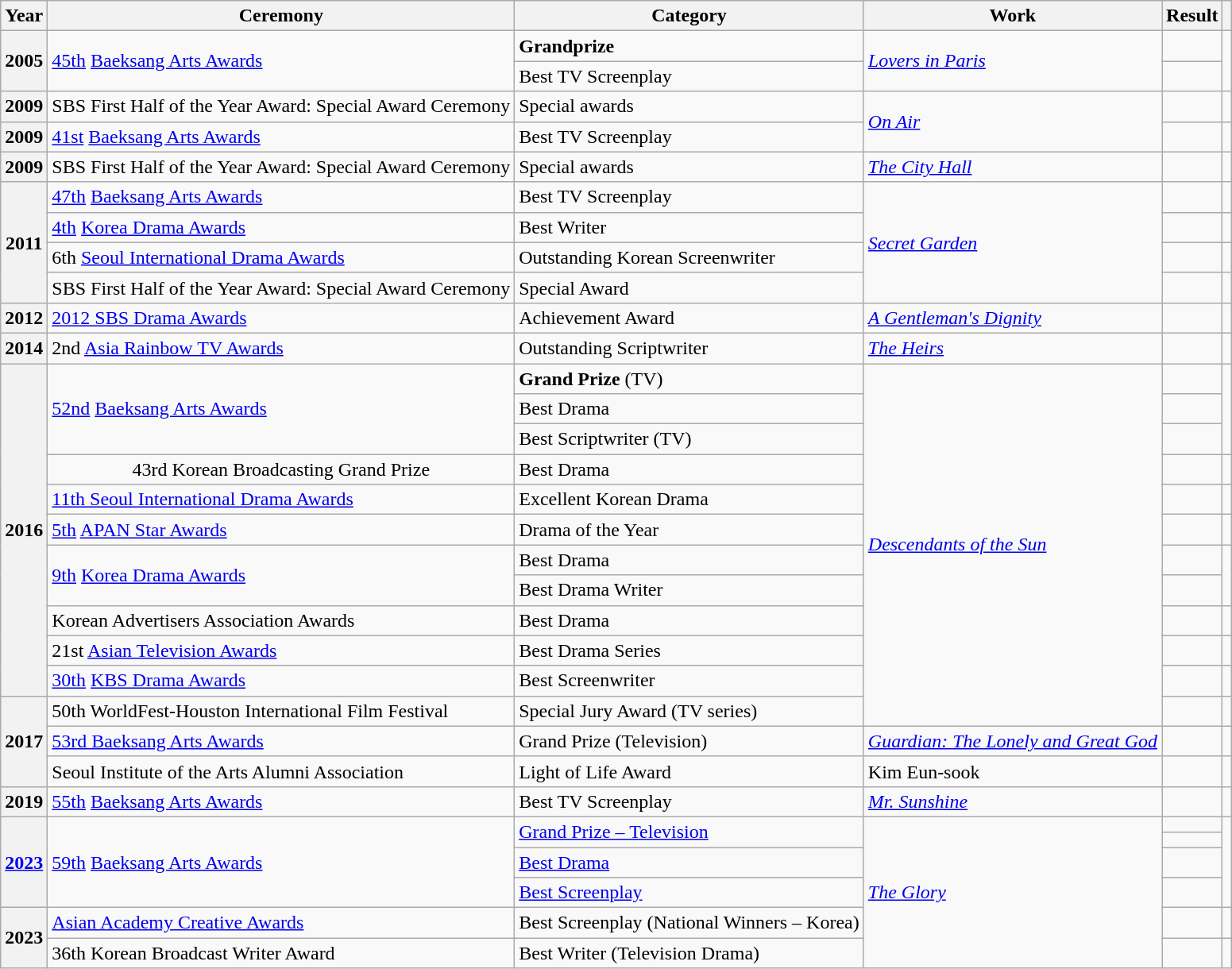<table class="wikitable plainrowheaders">
<tr>
<th scope="col">Year</th>
<th>Ceremony</th>
<th scope="col">Category</th>
<th scope="col">Work</th>
<th scope="col">Result</th>
<th></th>
</tr>
<tr>
<th scope="row" rowspan="2">2005</th>
<td rowspan="2"><a href='#'>45th</a> <a href='#'>Baeksang Arts Awards</a></td>
<td><strong>Grandprize</strong></td>
<td rowspan="2"><em><a href='#'>Lovers in Paris</a></em></td>
<td></td>
<td rowspan="2"></td>
</tr>
<tr>
<td>Best TV Screenplay</td>
<td></td>
</tr>
<tr>
<th scope="row">2009</th>
<td>SBS First Half of the Year Award: Special Award Ceremony</td>
<td>Special awards</td>
<td rowspan="2"><em><a href='#'>On Air</a></em></td>
<td></td>
<td></td>
</tr>
<tr>
<th scope="row">2009</th>
<td><a href='#'>41st</a> <a href='#'>Baeksang Arts Awards</a></td>
<td>Best TV Screenplay</td>
<td></td>
<td></td>
</tr>
<tr>
<th scope="row">2009</th>
<td>SBS First Half of the Year Award: Special Award Ceremony</td>
<td>Special awards</td>
<td><em><a href='#'>The City Hall</a></em></td>
<td></td>
<td></td>
</tr>
<tr>
<th scope="row" rowspan="4">2011</th>
<td><a href='#'>47th</a> <a href='#'>Baeksang Arts Awards</a></td>
<td>Best TV Screenplay</td>
<td rowspan="4"><em><a href='#'>Secret Garden</a></em></td>
<td></td>
<td></td>
</tr>
<tr>
<td><a href='#'>4th</a> <a href='#'>Korea Drama Awards</a></td>
<td>Best Writer</td>
<td></td>
<td></td>
</tr>
<tr>
<td>6th <a href='#'>Seoul International Drama Awards</a></td>
<td>Outstanding Korean Screenwriter</td>
<td></td>
<td></td>
</tr>
<tr>
<td>SBS First Half of the Year Award: Special Award Ceremony</td>
<td>Special Award</td>
<td></td>
<td></td>
</tr>
<tr>
<th scope="row">2012</th>
<td><a href='#'>2012 SBS Drama Awards</a></td>
<td>Achievement Award</td>
<td><em><a href='#'>A Gentleman's Dignity</a></em></td>
<td></td>
<td></td>
</tr>
<tr>
<th scope="row">2014</th>
<td>2nd <a href='#'>Asia Rainbow TV Awards</a></td>
<td>Outstanding Scriptwriter</td>
<td><em><a href='#'>The Heirs</a></em></td>
<td></td>
<td></td>
</tr>
<tr>
<th scope="row" rowspan="11">2016</th>
<td rowspan="3"><a href='#'>52nd</a> <a href='#'>Baeksang Arts Awards</a></td>
<td><strong>Grand Prize</strong> (TV)</td>
<td rowspan="12"><em><a href='#'>Descendants of the Sun</a></em></td>
<td></td>
<td rowspan="3"></td>
</tr>
<tr>
<td>Best Drama</td>
<td></td>
</tr>
<tr>
<td>Best Scriptwriter (TV)</td>
<td></td>
</tr>
<tr>
<td style="text-align:center">43rd Korean Broadcasting Grand Prize</td>
<td>Best Drama</td>
<td></td>
<td></td>
</tr>
<tr>
<td><a href='#'>11th Seoul International Drama Awards</a></td>
<td>Excellent Korean Drama</td>
<td></td>
<td></td>
</tr>
<tr>
<td><a href='#'>5th</a> <a href='#'>APAN Star Awards</a></td>
<td>Drama of the Year</td>
<td></td>
<td></td>
</tr>
<tr>
<td rowspan="2"><a href='#'>9th</a> <a href='#'>Korea Drama Awards</a></td>
<td>Best Drama</td>
<td></td>
<td rowspan="2"></td>
</tr>
<tr>
<td>Best Drama Writer</td>
<td></td>
</tr>
<tr>
<td>Korean Advertisers Association Awards</td>
<td>Best Drama</td>
<td></td>
<td></td>
</tr>
<tr>
<td>21st <a href='#'>Asian Television Awards</a></td>
<td>Best Drama Series</td>
<td></td>
<td></td>
</tr>
<tr>
<td><a href='#'>30th</a> <a href='#'>KBS Drama Awards</a></td>
<td>Best Screenwriter</td>
<td></td>
<td></td>
</tr>
<tr>
<th scope="row" rowspan="3">2017</th>
<td>50th WorldFest-Houston International Film Festival</td>
<td>Special Jury Award (TV series)</td>
<td></td>
<td></td>
</tr>
<tr>
<td><a href='#'>53rd Baeksang Arts Awards</a></td>
<td>Grand Prize (Television)</td>
<td><em><a href='#'>Guardian: The Lonely and Great God</a></em></td>
<td></td>
<td></td>
</tr>
<tr>
<td>Seoul Institute of the Arts Alumni Association</td>
<td>Light of Life Award</td>
<td>Kim Eun-sook</td>
<td></td>
<td style="text-align:center"></td>
</tr>
<tr>
<th scope="row">2019</th>
<td><a href='#'>55th</a> <a href='#'>Baeksang Arts Awards</a></td>
<td>Best TV Screenplay</td>
<td><em><a href='#'>Mr. Sunshine</a></em></td>
<td></td>
<td></td>
</tr>
<tr>
<th scope="row" rowspan="4" style="text-align:center"><a href='#'>2023</a></th>
<td rowspan="4"><a href='#'>59th</a> <a href='#'>Baeksang Arts Awards</a></td>
<td rowspan="2"><a href='#'>Grand Prize – Television</a></td>
<td rowspan="6"><em><a href='#'>The Glory</a></em></td>
<td></td>
<td rowspan="4" style="text-align:center"></td>
</tr>
<tr>
<td></td>
</tr>
<tr>
<td><a href='#'>Best Drama</a></td>
<td></td>
</tr>
<tr>
<td><a href='#'>Best Screenplay</a></td>
<td></td>
</tr>
<tr>
<th scope="row" rowspan="2">2023</th>
<td><a href='#'>Asian Academy Creative Awards</a></td>
<td>Best Screenplay (National Winners – Korea)</td>
<td></td>
<td style="text-align:center"></td>
</tr>
<tr>
<td>36th Korean Broadcast Writer Award</td>
<td>Best Writer (Television Drama)</td>
<td></td>
<td></td>
</tr>
</table>
